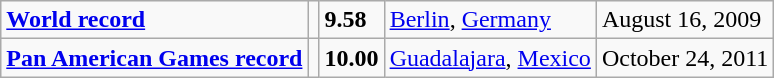<table class="wikitable">
<tr>
<td><strong><a href='#'>World record</a></strong></td>
<td></td>
<td><strong>9.58</strong></td>
<td><a href='#'>Berlin</a>, <a href='#'>Germany</a></td>
<td>August 16, 2009</td>
</tr>
<tr>
<td><strong><a href='#'>Pan American Games record</a></strong></td>
<td></td>
<td><strong>10.00</strong></td>
<td><a href='#'>Guadalajara</a>, <a href='#'>Mexico</a></td>
<td>October 24, 2011</td>
</tr>
</table>
